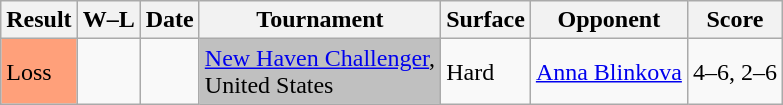<table class="sortable wikitable">
<tr>
<th>Result</th>
<th class="unsortable">W–L</th>
<th>Date</th>
<th>Tournament</th>
<th>Surface</th>
<th>Opponent</th>
<th class="unsortable">Score</th>
</tr>
<tr>
<td bgcolor=FFA07A>Loss</td>
<td></td>
<td><a href='#'></a></td>
<td bgcolor=silver><a href='#'>New Haven Challenger</a>, <br>United States</td>
<td>Hard</td>
<td> <a href='#'>Anna Blinkova</a></td>
<td>4–6, 2–6</td>
</tr>
</table>
